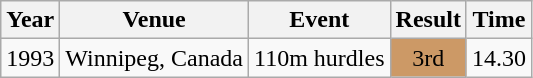<table class="wikitable">
<tr>
<th>Year</th>
<th>Venue</th>
<th>Event</th>
<th>Result</th>
<th>Time</th>
</tr>
<tr>
<td>1993</td>
<td>Winnipeg, Canada</td>
<td>110m hurdles</td>
<td bgcolor="cc9966" align="center">3rd</td>
<td>14.30</td>
</tr>
</table>
